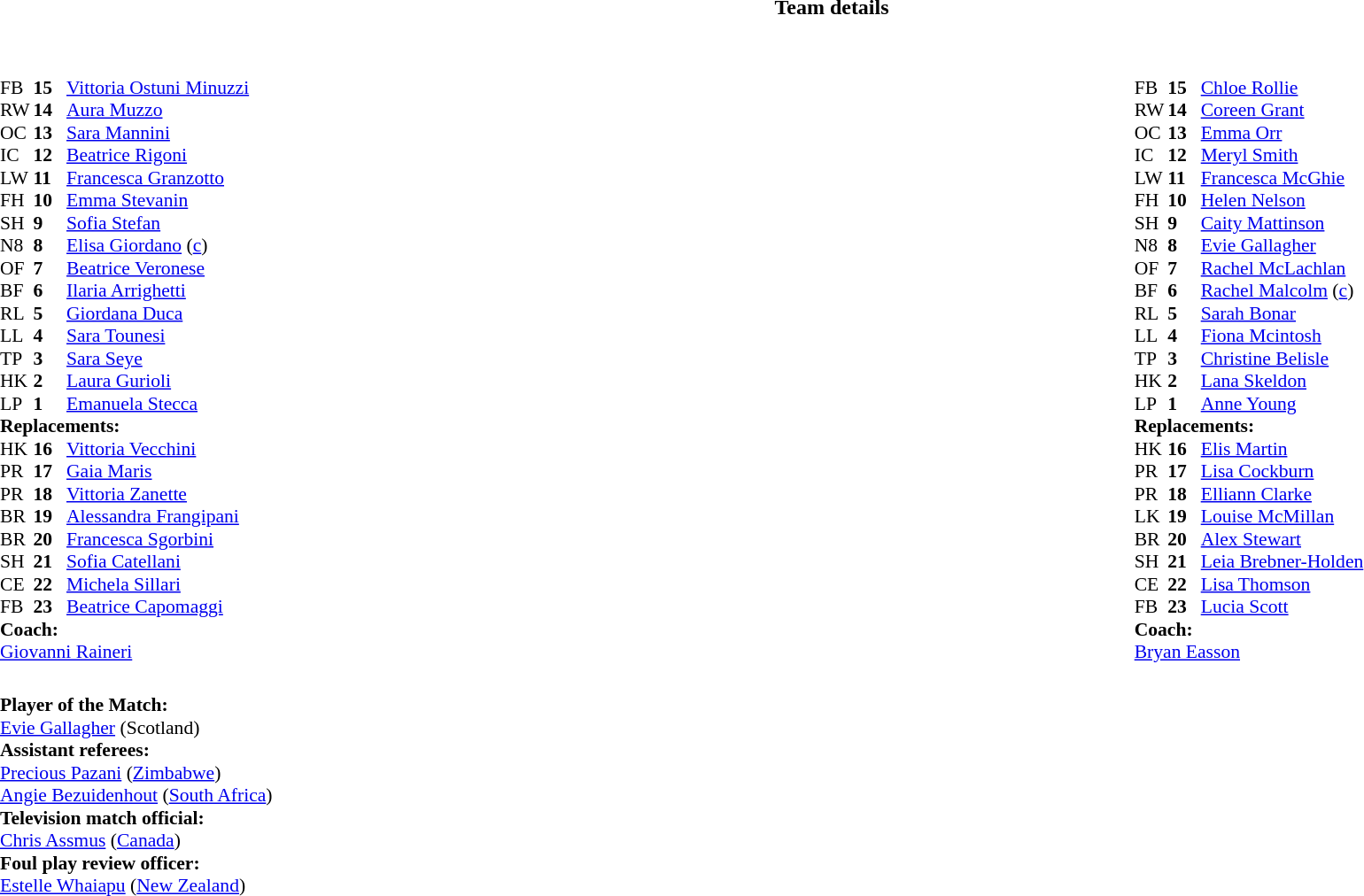<table border="0" style="width:100%;" class="collapsible collapsed">
<tr>
<th>Team details</th>
</tr>
<tr>
<td><br><table width="100%">
<tr>
<td style="vertical-align:top; width:50%"><br><table style="font-size: 90%" cellspacing="0" cellpadding="0">
<tr>
<th width="25"></th>
<th width="25"></th>
</tr>
<tr>
<td>FB</td>
<td><strong>15</strong></td>
<td><a href='#'>Vittoria Ostuni Minuzzi</a></td>
<td></td>
<td></td>
</tr>
<tr>
<td>RW</td>
<td><strong>14</strong></td>
<td><a href='#'>Aura Muzzo</a></td>
<td></td>
<td></td>
</tr>
<tr>
<td>OC</td>
<td><strong>13</strong></td>
<td><a href='#'>Sara Mannini</a></td>
<td></td>
<td></td>
</tr>
<tr>
<td>IC</td>
<td><strong>12</strong></td>
<td><a href='#'>Beatrice Rigoni</a></td>
<td></td>
<td></td>
</tr>
<tr>
<td>LW</td>
<td><strong>11</strong></td>
<td><a href='#'>Francesca Granzotto</a></td>
<td></td>
<td></td>
</tr>
<tr>
<td>FH</td>
<td><strong>10</strong></td>
<td><a href='#'>Emma Stevanin</a></td>
<td></td>
<td></td>
</tr>
<tr>
<td>SH</td>
<td><strong>9</strong></td>
<td><a href='#'>Sofia Stefan</a></td>
<td></td>
<td></td>
</tr>
<tr>
<td>N8</td>
<td><strong>8</strong></td>
<td><a href='#'>Elisa Giordano</a> (<a href='#'>c</a>)</td>
<td></td>
<td></td>
</tr>
<tr>
<td>OF</td>
<td><strong>7</strong></td>
<td><a href='#'>Beatrice Veronese</a></td>
<td></td>
<td></td>
</tr>
<tr>
<td>BF</td>
<td><strong>6</strong></td>
<td><a href='#'>Ilaria Arrighetti</a></td>
<td></td>
<td></td>
</tr>
<tr>
<td>RL</td>
<td><strong>5</strong></td>
<td><a href='#'>Giordana Duca</a></td>
<td></td>
<td></td>
</tr>
<tr>
<td>LL</td>
<td><strong>4</strong></td>
<td><a href='#'>Sara Tounesi</a></td>
<td></td>
<td></td>
</tr>
<tr>
<td>TP</td>
<td><strong>3</strong></td>
<td><a href='#'>Sara Seye</a></td>
<td></td>
<td></td>
</tr>
<tr>
<td>HK</td>
<td><strong>2</strong></td>
<td><a href='#'>Laura Gurioli</a></td>
<td></td>
<td></td>
</tr>
<tr>
<td>LP</td>
<td><strong>1</strong></td>
<td><a href='#'>Emanuela Stecca</a></td>
<td></td>
<td></td>
</tr>
<tr>
<td colspan=3><strong>Replacements:</strong></td>
</tr>
<tr>
<td>HK</td>
<td><strong>16</strong></td>
<td><a href='#'>Vittoria Vecchini</a></td>
<td></td>
<td></td>
</tr>
<tr>
<td>PR</td>
<td><strong>17</strong></td>
<td><a href='#'>Gaia Maris</a></td>
<td></td>
<td></td>
</tr>
<tr>
<td>PR</td>
<td><strong>18</strong></td>
<td><a href='#'>Vittoria Zanette</a></td>
<td></td>
<td></td>
</tr>
<tr>
<td>BR</td>
<td><strong>19</strong></td>
<td><a href='#'>Alessandra Frangipani</a></td>
<td></td>
<td></td>
</tr>
<tr>
<td>BR</td>
<td><strong>20</strong></td>
<td><a href='#'>Francesca Sgorbini</a></td>
<td></td>
<td></td>
</tr>
<tr>
<td>SH</td>
<td><strong>21</strong></td>
<td><a href='#'>Sofia Catellani</a></td>
<td></td>
<td></td>
</tr>
<tr>
<td>CE</td>
<td><strong>22</strong></td>
<td><a href='#'>Michela Sillari</a></td>
<td></td>
<td></td>
</tr>
<tr>
<td>FB</td>
<td><strong>23</strong></td>
<td><a href='#'>Beatrice Capomaggi</a></td>
<td></td>
<td></td>
</tr>
<tr>
<td colspan=3><strong>Coach:</strong></td>
</tr>
<tr>
<td colspan="4"> <a href='#'>Giovanni Raineri</a></td>
</tr>
<tr>
</tr>
</table>
</td>
<td style="vertical-align:top; width:50%"><br><table style="font-size: 90%" cellspacing="0" cellpadding="0" align="center">
<tr>
<th width="25"></th>
<th width="25"></th>
</tr>
<tr>
<td>FB</td>
<td><strong>15</strong></td>
<td><a href='#'>Chloe Rollie</a></td>
<td></td>
<td></td>
</tr>
<tr>
<td>RW</td>
<td><strong>14</strong></td>
<td><a href='#'>Coreen Grant</a></td>
<td></td>
<td></td>
</tr>
<tr>
<td>OC</td>
<td><strong>13</strong></td>
<td><a href='#'>Emma Orr</a></td>
<td></td>
<td></td>
</tr>
<tr>
<td>IC</td>
<td><strong>12</strong></td>
<td><a href='#'>Meryl Smith</a></td>
<td></td>
<td></td>
</tr>
<tr>
<td>LW</td>
<td><strong>11</strong></td>
<td><a href='#'>Francesca McGhie</a></td>
<td></td>
<td></td>
</tr>
<tr>
<td>FH</td>
<td><strong>10</strong></td>
<td><a href='#'>Helen Nelson</a></td>
<td></td>
<td></td>
</tr>
<tr>
<td>SH</td>
<td><strong>9</strong></td>
<td><a href='#'>Caity Mattinson</a></td>
<td></td>
<td></td>
</tr>
<tr>
<td>N8</td>
<td><strong>8</strong></td>
<td><a href='#'>Evie Gallagher</a></td>
<td></td>
<td></td>
</tr>
<tr>
<td>OF</td>
<td><strong>7</strong></td>
<td><a href='#'>Rachel McLachlan</a></td>
<td></td>
<td></td>
</tr>
<tr>
<td>BF</td>
<td><strong>6</strong></td>
<td><a href='#'>Rachel Malcolm</a> (<a href='#'>c</a>)</td>
<td></td>
<td></td>
</tr>
<tr>
<td>RL</td>
<td><strong>5</strong></td>
<td><a href='#'>Sarah Bonar</a></td>
<td></td>
<td></td>
</tr>
<tr>
<td>LL</td>
<td><strong>4</strong></td>
<td><a href='#'>Fiona Mcintosh</a></td>
<td></td>
<td></td>
</tr>
<tr>
<td>TP</td>
<td><strong>3</strong></td>
<td><a href='#'>Christine Belisle</a></td>
<td></td>
<td></td>
</tr>
<tr>
<td>HK</td>
<td><strong>2</strong></td>
<td><a href='#'>Lana Skeldon</a></td>
<td></td>
<td></td>
</tr>
<tr>
<td>LP</td>
<td><strong>1</strong></td>
<td><a href='#'>Anne Young</a></td>
<td></td>
<td></td>
</tr>
<tr>
<td colspan=3><strong>Replacements:</strong></td>
</tr>
<tr>
<td>HK</td>
<td><strong>16</strong></td>
<td><a href='#'>Elis Martin</a></td>
<td></td>
<td></td>
</tr>
<tr>
<td>PR</td>
<td><strong>17</strong></td>
<td><a href='#'>Lisa Cockburn</a></td>
<td></td>
<td></td>
</tr>
<tr>
<td>PR</td>
<td><strong>18</strong></td>
<td><a href='#'>Elliann Clarke</a></td>
<td></td>
<td></td>
</tr>
<tr>
<td>LK</td>
<td><strong>19</strong></td>
<td><a href='#'>Louise McMillan</a></td>
<td></td>
<td></td>
</tr>
<tr>
<td>BR</td>
<td><strong>20</strong></td>
<td><a href='#'>Alex Stewart</a></td>
<td></td>
<td></td>
</tr>
<tr>
<td>SH</td>
<td><strong>21</strong></td>
<td><a href='#'>Leia Brebner-Holden</a></td>
<td></td>
<td></td>
</tr>
<tr>
<td>CE</td>
<td><strong>22</strong></td>
<td><a href='#'>Lisa Thomson</a></td>
<td></td>
<td></td>
</tr>
<tr>
<td>FB</td>
<td><strong>23</strong></td>
<td><a href='#'>Lucia Scott</a></td>
<td></td>
<td></td>
</tr>
<tr>
<td colspan=3><strong>Coach:</strong></td>
</tr>
<tr>
<td colspan="4"> <a href='#'>Bryan Easson</a></td>
</tr>
</table>
</td>
</tr>
</table>
<table width=100% style="font-size: 90%">
<tr>
<td><br><strong>Player of the Match:</strong>
<br><a href='#'>Evie Gallagher</a> (Scotland)<br><strong>Assistant referees:</strong>
<br><a href='#'>Precious Pazani</a> (<a href='#'>Zimbabwe</a>)
<br><a href='#'>Angie Bezuidenhout</a> (<a href='#'>South Africa</a>)
<br><strong>Television match official:</strong>
<br><a href='#'>Chris Assmus</a> (<a href='#'>Canada</a>)
<br><strong>Foul play review officer:</strong>
<br><a href='#'>Estelle Whaiapu</a> (<a href='#'>New Zealand</a>)</td>
</tr>
</table>
</td>
</tr>
</table>
